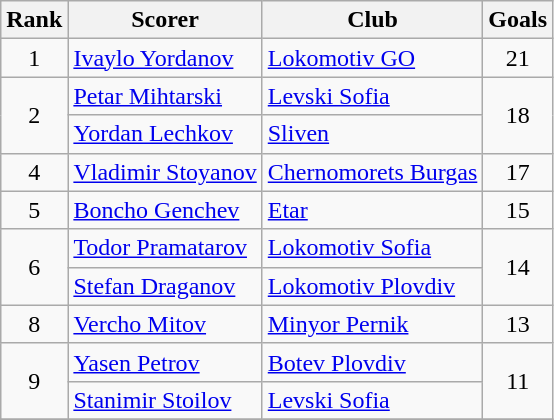<table class="wikitable" style="text-align:center">
<tr>
<th>Rank</th>
<th>Scorer</th>
<th>Club</th>
<th>Goals</th>
</tr>
<tr>
<td rowspan="1">1</td>
<td align="left"> <a href='#'>Ivaylo Yordanov</a></td>
<td align="left"><a href='#'>Lokomotiv GO</a></td>
<td rowspan="1">21</td>
</tr>
<tr>
<td rowspan="2">2</td>
<td align="left"> <a href='#'>Petar Mihtarski</a></td>
<td align="left"><a href='#'>Levski Sofia</a></td>
<td rowspan="2">18</td>
</tr>
<tr>
<td align="left"> <a href='#'>Yordan Lechkov</a></td>
<td align="left"><a href='#'>Sliven</a></td>
</tr>
<tr>
<td rowspan="1">4</td>
<td align="left"> <a href='#'>Vladimir Stoyanov</a></td>
<td align="left"><a href='#'>Chernomorets Burgas</a></td>
<td rowspan="1">17</td>
</tr>
<tr>
<td rowspan="1">5</td>
<td align="left"> <a href='#'>Boncho Genchev</a></td>
<td align="left"><a href='#'>Etar</a></td>
<td rowspan="1">15</td>
</tr>
<tr>
<td rowspan="2">6</td>
<td align="left"> <a href='#'>Todor Pramatarov</a></td>
<td align="left"><a href='#'>Lokomotiv Sofia</a></td>
<td rowspan="2">14</td>
</tr>
<tr>
<td align="left"> <a href='#'>Stefan Draganov</a></td>
<td align="left"><a href='#'>Lokomotiv Plovdiv</a></td>
</tr>
<tr>
<td rowspan="1">8</td>
<td align="left"> <a href='#'>Vercho Mitov</a></td>
<td align="left"><a href='#'>Minyor Pernik</a></td>
<td rowspan="1">13</td>
</tr>
<tr>
<td rowspan="2">9</td>
<td align="left"> <a href='#'>Yasen Petrov</a></td>
<td align="left"><a href='#'>Botev Plovdiv</a></td>
<td rowspan="2">11</td>
</tr>
<tr>
<td align="left"> <a href='#'>Stanimir Stoilov</a></td>
<td align="left"><a href='#'>Levski Sofia</a></td>
</tr>
<tr>
</tr>
</table>
